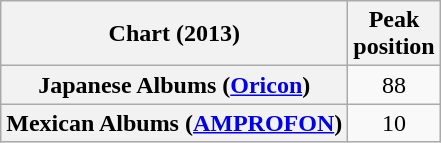<table class="wikitable plainrowheaders sortable">
<tr>
<th scope="col">Chart (2013)</th>
<th scope="col">Peak<br>position</th>
</tr>
<tr>
<th scope="row">Japanese Albums (<a href='#'>Oricon</a>)</th>
<td align="center">88</td>
</tr>
<tr>
<th scope="row">Mexican Albums (<a href='#'>AMPROFON</a>)</th>
<td align="center">10</td>
</tr>
</table>
